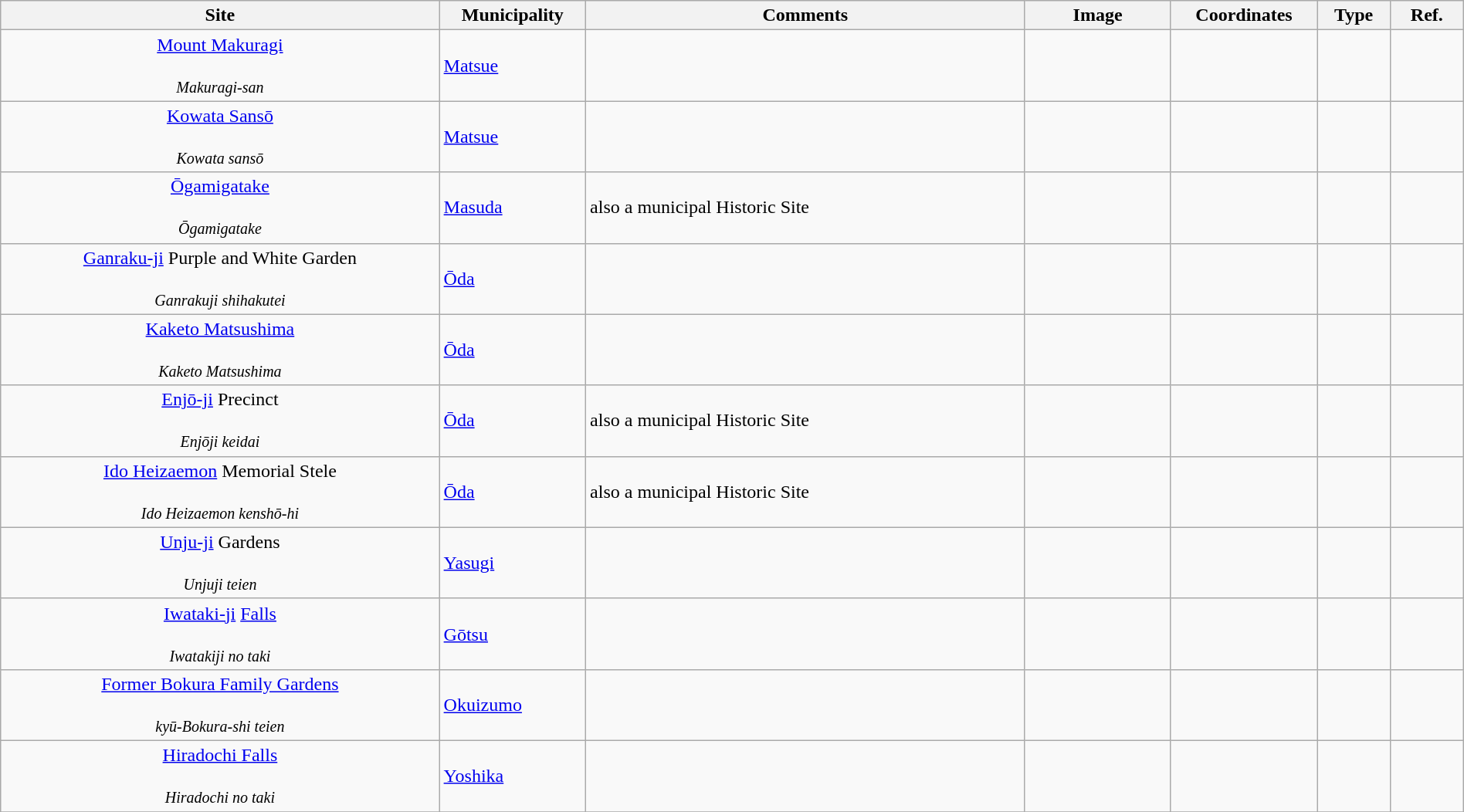<table class="wikitable sortable"  style="width:100%;">
<tr>
<th width="30%" align="left">Site</th>
<th width="10%" align="left">Municipality</th>
<th width="30%" align="left" class="unsortable">Comments</th>
<th width="10%" align="left"  class="unsortable">Image</th>
<th width="10%" align="left" class="unsortable">Coordinates</th>
<th width="5%" align="left">Type</th>
<th width="5%" align="left"  class="unsortable">Ref.</th>
</tr>
<tr>
<td align="center"><a href='#'>Mount Makuragi</a><br><br><small><em>Makuragi-san</em></small></td>
<td><a href='#'>Matsue</a></td>
<td></td>
<td></td>
<td></td>
<td></td>
<td></td>
</tr>
<tr>
<td align="center"><a href='#'>Kowata Sansō</a><br><br><small><em>Kowata sansō</em></small></td>
<td><a href='#'>Matsue</a></td>
<td></td>
<td></td>
<td></td>
<td></td>
<td></td>
</tr>
<tr>
<td align="center"><a href='#'>Ōgamigatake</a><br><br><small><em>Ōgamigatake</em></small></td>
<td><a href='#'>Masuda</a></td>
<td>also a municipal Historic Site</td>
<td></td>
<td></td>
<td></td>
<td></td>
</tr>
<tr>
<td align="center"><a href='#'>Ganraku-ji</a> Purple and White Garden<br><br><small><em>Ganrakuji shihakutei</em></small></td>
<td><a href='#'>Ōda</a></td>
<td></td>
<td></td>
<td></td>
<td></td>
<td></td>
</tr>
<tr>
<td align="center"><a href='#'>Kaketo Matsushima</a><br><br><small><em>Kaketo Matsushima</em></small></td>
<td><a href='#'>Ōda</a></td>
<td></td>
<td></td>
<td></td>
<td></td>
<td></td>
</tr>
<tr>
<td align="center"><a href='#'>Enjō-ji</a> Precinct<br><br><small><em>Enjōji keidai</em></small></td>
<td><a href='#'>Ōda</a></td>
<td>also a municipal Historic Site</td>
<td></td>
<td></td>
<td></td>
<td></td>
</tr>
<tr>
<td align="center"><a href='#'>Ido Heizaemon</a> Memorial Stele<br><br><small><em>Ido Heizaemon kenshō-hi</em></small></td>
<td><a href='#'>Ōda</a></td>
<td>also a municipal Historic Site</td>
<td></td>
<td></td>
<td></td>
<td></td>
</tr>
<tr>
<td align="center"><a href='#'>Unju-ji</a> Gardens<br><br><small><em>Unjuji teien</em></small></td>
<td><a href='#'>Yasugi</a></td>
<td></td>
<td></td>
<td></td>
<td></td>
<td></td>
</tr>
<tr>
<td align="center"><a href='#'>Iwataki-ji</a> <a href='#'>Falls</a><br><br><small><em>Iwatakiji no taki</em></small></td>
<td><a href='#'>Gōtsu</a></td>
<td></td>
<td></td>
<td></td>
<td></td>
<td></td>
</tr>
<tr>
<td align="center"><a href='#'>Former Bokura Family Gardens</a><br><br><small><em>kyū-Bokura-shi teien</em></small></td>
<td><a href='#'>Okuizumo</a></td>
<td></td>
<td></td>
<td></td>
<td></td>
<td></td>
</tr>
<tr>
<td align="center"><a href='#'>Hiradochi Falls</a><br><br><small><em>Hiradochi no taki</em></small></td>
<td><a href='#'>Yoshika</a></td>
<td></td>
<td></td>
<td></td>
<td></td>
<td></td>
</tr>
<tr>
</tr>
</table>
